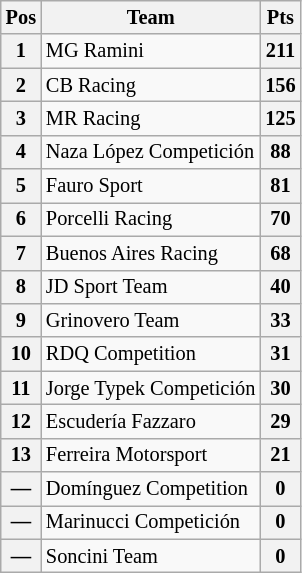<table class="wikitable" style="font-size:85%; text-align:center">
<tr>
<th valign="middle">Pos</th>
<th valign="middle">Team</th>
<th>Pts</th>
</tr>
<tr>
<th>1</th>
<td align="left">MG Ramini</td>
<th>211</th>
</tr>
<tr>
<th>2</th>
<td align="left">CB Racing</td>
<th>156</th>
</tr>
<tr>
<th>3</th>
<td align="left">MR Racing</td>
<th>125</th>
</tr>
<tr>
<th>4</th>
<td align="left">Naza López Competición</td>
<th>88</th>
</tr>
<tr>
<th>5</th>
<td align="left">Fauro Sport</td>
<th>81</th>
</tr>
<tr>
<th>6</th>
<td align="left">Porcelli Racing</td>
<th>70</th>
</tr>
<tr>
<th>7</th>
<td align="left">Buenos Aires Racing</td>
<th>68</th>
</tr>
<tr>
<th>8</th>
<td align="left">JD Sport Team</td>
<th>40</th>
</tr>
<tr>
<th>9</th>
<td align="left">Grinovero Team</td>
<th>33</th>
</tr>
<tr>
<th>10</th>
<td align="left">RDQ Competition</td>
<th>31</th>
</tr>
<tr>
<th>11</th>
<td align="left">Jorge Typek Competición</td>
<th>30</th>
</tr>
<tr>
<th>12</th>
<td align="left">Escudería Fazzaro</td>
<th>29</th>
</tr>
<tr>
<th>13</th>
<td align="left">Ferreira Motorsport</td>
<th>21</th>
</tr>
<tr>
<th>—</th>
<td align="left">Domínguez Competition</td>
<th>0</th>
</tr>
<tr>
<th>—</th>
<td align="left">Marinucci Competición</td>
<th>0</th>
</tr>
<tr>
<th>—</th>
<td align="left">Soncini Team</td>
<th>0</th>
</tr>
</table>
